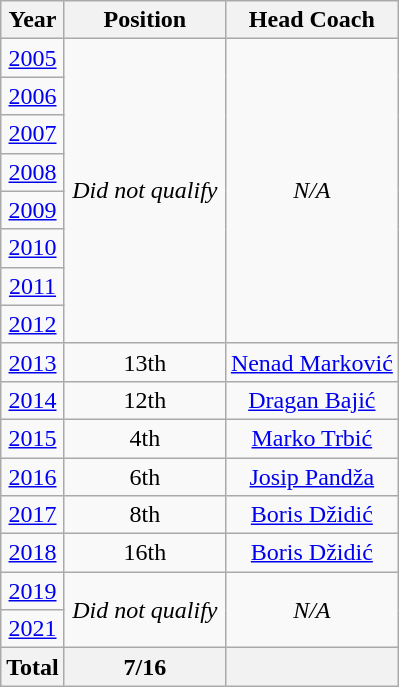<table class="wikitable" style="text-align: center;">
<tr>
<th>Year</th>
<th width="100">Position</th>
<th>Head Coach</th>
</tr>
<tr>
<td> <a href='#'>2005</a></td>
<td rowspan=8><em>Did not qualify</em></td>
<td rowspan=8><em>N/A</em></td>
</tr>
<tr>
<td> <a href='#'>2006</a></td>
</tr>
<tr>
<td> <a href='#'>2007</a></td>
</tr>
<tr>
<td> <a href='#'>2008</a></td>
</tr>
<tr>
<td> <a href='#'>2009</a></td>
</tr>
<tr>
<td> <a href='#'>2010</a></td>
</tr>
<tr>
<td> <a href='#'>2011</a></td>
</tr>
<tr>
<td> <a href='#'>2012</a></td>
</tr>
<tr>
<td> <a href='#'>2013</a></td>
<td>13th</td>
<td><a href='#'>Nenad Marković</a></td>
</tr>
<tr>
<td> <a href='#'>2014</a></td>
<td>12th</td>
<td><a href='#'>Dragan Bajić</a></td>
</tr>
<tr>
<td> <a href='#'>2015</a></td>
<td>4th</td>
<td><a href='#'>Marko Trbić</a></td>
</tr>
<tr>
<td> <a href='#'>2016</a></td>
<td>6th</td>
<td><a href='#'>Josip Pandža</a></td>
</tr>
<tr>
<td> <a href='#'>2017</a></td>
<td>8th</td>
<td><a href='#'>Boris Džidić</a></td>
</tr>
<tr>
<td> <a href='#'>2018</a></td>
<td>16th</td>
<td><a href='#'>Boris Džidić</a></td>
</tr>
<tr>
<td> <a href='#'>2019</a></td>
<td rowspan=2><em>Did not qualify</em></td>
<td rowspan=2><em>N/A</em></td>
</tr>
<tr>
<td> <a href='#'>2021</a></td>
</tr>
<tr>
<th>Total</th>
<th>7/16</th>
<th></th>
</tr>
</table>
